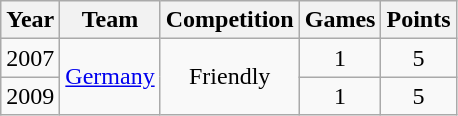<table class="wikitable">
<tr>
<th>Year</th>
<th>Team</th>
<th>Competition</th>
<th>Games</th>
<th>Points</th>
</tr>
<tr align="center">
<td>2007</td>
<td rowspan=2><a href='#'>Germany</a></td>
<td rowspan=2>Friendly</td>
<td>1</td>
<td>5</td>
</tr>
<tr align="center">
<td>2009</td>
<td>1</td>
<td>5</td>
</tr>
</table>
